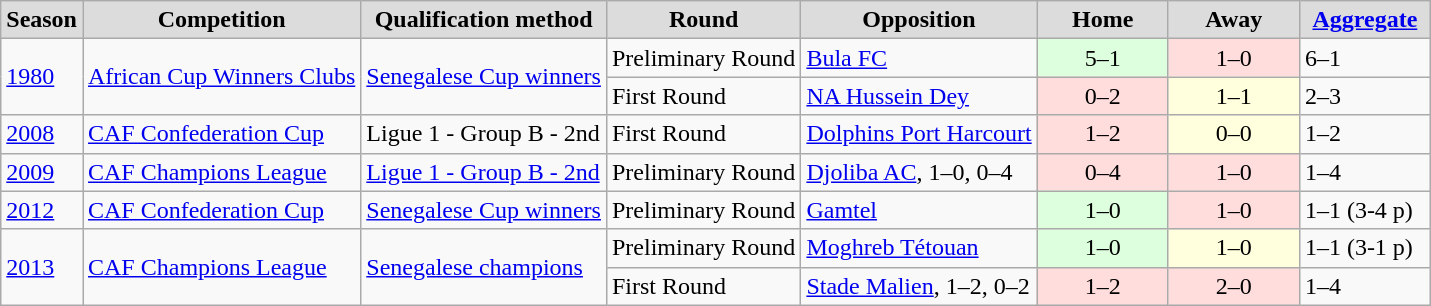<table class="sortable plainrowheaders wikitable">
<tr>
<th style="background:#DCDCDC">Season</th>
<th style="background:#DCDCDC">Competition</th>
<th style="background:#DCDCDC">Qualification method</th>
<th style="background:#DCDCDC">Round</th>
<th style="background:#DCDCDC">Opposition</th>
<th width="80" style="background:#DCDCDC">Home</th>
<th width="80" style="background:#DCDCDC">Away</th>
<th width="80" style="background:#DCDCDC"><a href='#'>Aggregate</a></th>
</tr>
<tr>
<td rowspan=2><a href='#'>1980</a></td>
<td rowspan=2><a href='#'>African Cup Winners Clubs</a></td>
<td rowspan=2><a href='#'>Senegalese Cup winners</a></td>
<td align=left>Preliminary  Round</td>
<td align=left> <a href='#'>Bula FC</a></td>
<td style="background:#dfd; text-align:center">5–1</td>
<td style="background:#fdd; text-align:center">1–0</td>
<td>6–1</td>
</tr>
<tr>
<td align=left>First Round</td>
<td align=left> <a href='#'>NA Hussein Dey</a></td>
<td style="background:#fdd; text-align:center">0–2</td>
<td style="background:#ffd; text-align:center">1–1</td>
<td>2–3</td>
</tr>
<tr>
<td><a href='#'>2008</a></td>
<td><a href='#'>CAF Confederation Cup</a></td>
<td>Ligue 1 - Group B - 2nd</td>
<td align=left>First Round</td>
<td align=left> <a href='#'>Dolphins Port Harcourt</a></td>
<td style="background:#fdd; text-align:center">1–2</td>
<td style="background:#ffd; text-align:center">0–0</td>
<td>1–2</td>
</tr>
<tr>
<td><a href='#'>2009</a></td>
<td><a href='#'>CAF Champions League</a></td>
<td><a href='#'>Ligue 1 - Group B - 2nd</a></td>
<td align=left>Preliminary  Round</td>
<td align=left> <a href='#'>Djoliba AC</a>, 1–0, 0–4</td>
<td style="background:#fdd; text-align:center">0–4</td>
<td style="background:#fdd; text-align:center">1–0</td>
<td>1–4</td>
</tr>
<tr>
<td><a href='#'>2012</a></td>
<td><a href='#'>CAF Confederation Cup</a></td>
<td><a href='#'>Senegalese Cup winners</a></td>
<td align=left>Preliminary  Round</td>
<td align=left> <a href='#'>Gamtel</a></td>
<td style="background:#dfd; text-align:center">1–0</td>
<td style="background:#fdd; text-align:center">1–0</td>
<td>1–1 (3-4 p)</td>
</tr>
<tr>
<td rowspan=3><a href='#'>2013</a></td>
<td rowspan=3><a href='#'>CAF Champions League</a></td>
<td rowspan=3><a href='#'>Senegalese champions</a></td>
<td align=left>Preliminary Round</td>
<td align=left> <a href='#'>Moghreb Tétouan</a></td>
<td style="background:#dfd; text-align:center">1–0</td>
<td style="background:#ffd; text-align:center">1–0</td>
<td>1–1 (3-1 p)</td>
</tr>
<tr>
<td align=left>First Round</td>
<td align=left> <a href='#'>Stade Malien</a>, 1–2, 0–2</td>
<td style="background:#fdd; text-align:center">1–2</td>
<td style="background:#fdd; text-align:center">2–0</td>
<td>1–4</td>
</tr>
</table>
